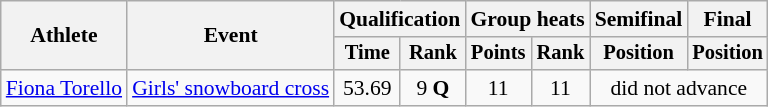<table class="wikitable" style="font-size:90%">
<tr>
<th rowspan="2">Athlete</th>
<th rowspan="2">Event</th>
<th colspan=2>Qualification</th>
<th colspan=2>Group heats</th>
<th>Semifinal</th>
<th>Final</th>
</tr>
<tr style="font-size:95%">
<th>Time</th>
<th>Rank</th>
<th>Points</th>
<th>Rank</th>
<th>Position</th>
<th>Position</th>
</tr>
<tr align=center>
<td align=left><a href='#'>Fiona Torello</a></td>
<td align=left><a href='#'>Girls' snowboard cross</a></td>
<td>53.69</td>
<td>9 <strong>Q</strong></td>
<td>11</td>
<td>11</td>
<td colspan=2>did not advance</td>
</tr>
</table>
